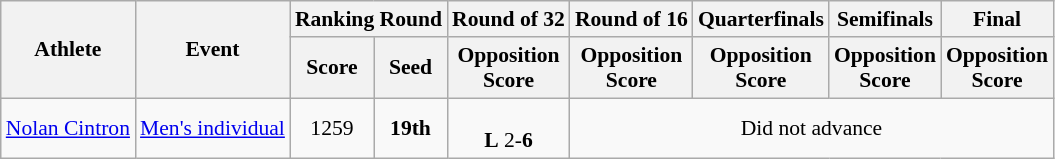<table class="wikitable" style="font-size:90%">
<tr>
<th rowspan="2">Athlete</th>
<th rowspan="2">Event</th>
<th colspan="2">Ranking Round</th>
<th>Round of 32</th>
<th>Round of 16</th>
<th>Quarterfinals</th>
<th>Semifinals</th>
<th>Final</th>
</tr>
<tr>
<th>Score</th>
<th>Seed</th>
<th>Opposition<br>Score</th>
<th>Opposition<br>Score</th>
<th>Opposition<br>Score</th>
<th>Opposition<br>Score</th>
<th>Opposition<br>Score</th>
</tr>
<tr>
<td><a href='#'>Nolan Cintron</a></td>
<td><a href='#'>Men's individual</a></td>
<td align=center>1259</td>
<td align=center><strong>19th</strong></td>
<td align=center><br> <strong>L</strong> 2-<strong>6</strong></td>
<td align=center colspan=4>Did not advance</td>
</tr>
</table>
